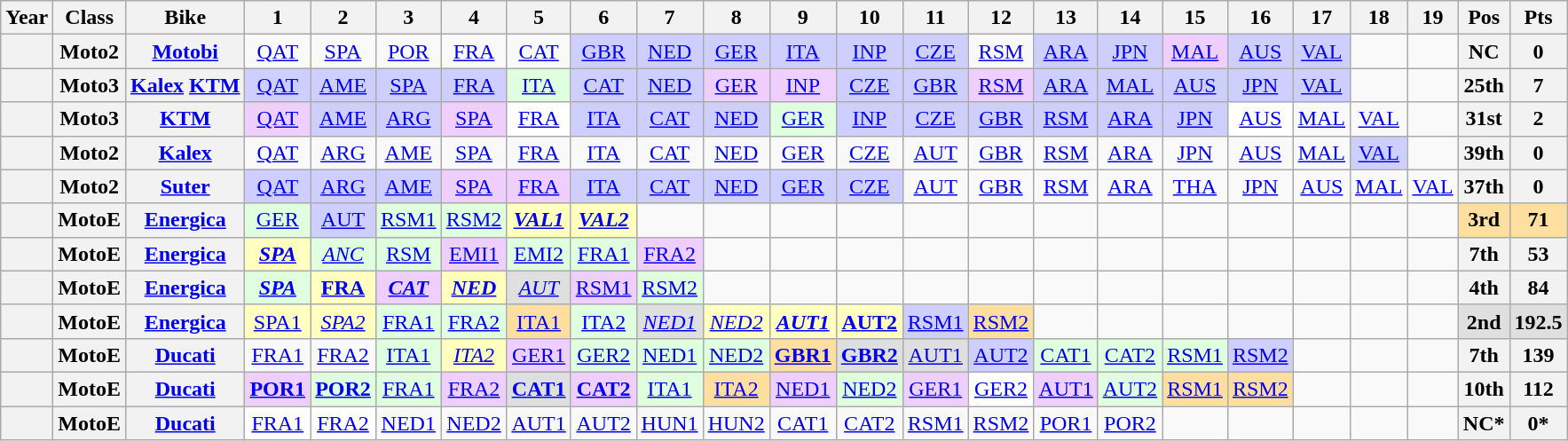<table class="wikitable" style="text-align:center">
<tr>
<th>Year</th>
<th>Class</th>
<th>Bike</th>
<th>1</th>
<th>2</th>
<th>3</th>
<th>4</th>
<th>5</th>
<th>6</th>
<th>7</th>
<th>8</th>
<th>9</th>
<th>10</th>
<th>11</th>
<th>12</th>
<th>13</th>
<th>14</th>
<th>15</th>
<th>16</th>
<th>17</th>
<th>18</th>
<th>19</th>
<th>Pos</th>
<th>Pts</th>
</tr>
<tr>
<th></th>
<th>Moto2</th>
<th><a href='#'>Motobi</a></th>
<td><a href='#'>QAT</a></td>
<td><a href='#'>SPA</a></td>
<td><a href='#'>POR</a></td>
<td><a href='#'>FRA</a></td>
<td><a href='#'>CAT</a></td>
<td style="background:#cfcfff;"><a href='#'>GBR</a><br></td>
<td style="background:#cfcfff;"><a href='#'>NED</a><br></td>
<td style="background:#cfcfff;"><a href='#'>GER</a><br></td>
<td style="background:#cfcfff;"><a href='#'>ITA</a><br></td>
<td style="background:#cfcfff;"><a href='#'>INP</a><br></td>
<td style="background:#cfcfff;"><a href='#'>CZE</a><br></td>
<td><a href='#'>RSM</a></td>
<td style="background:#cfcfff;"><a href='#'>ARA</a><br></td>
<td style="background:#cfcfff;"><a href='#'>JPN</a><br></td>
<td style="background:#EFCFFF;"><a href='#'>MAL</a><br></td>
<td style="background:#cfcfff;"><a href='#'>AUS</a><br></td>
<td style="background:#cfcfff;"><a href='#'>VAL</a><br></td>
<td></td>
<td></td>
<th>NC</th>
<th>0</th>
</tr>
<tr>
<th></th>
<th>Moto3</th>
<th><a href='#'>Kalex</a> <a href='#'>KTM</a></th>
<td style="background:#cfcfff;"><a href='#'>QAT</a><br></td>
<td style="background:#cfcfff;"><a href='#'>AME</a><br></td>
<td style="background:#cfcfff;"><a href='#'>SPA</a><br></td>
<td style="background:#cfcfff;"><a href='#'>FRA</a><br></td>
<td style="background:#dfffdf;"><a href='#'>ITA</a><br></td>
<td style="background:#cfcfff;"><a href='#'>CAT</a><br></td>
<td style="background:#cfcfff;"><a href='#'>NED</a><br></td>
<td style="background:#efcfff;"><a href='#'>GER</a><br></td>
<td style="background:#efcfff;"><a href='#'>INP</a><br></td>
<td style="background:#cfcfff;"><a href='#'>CZE</a><br></td>
<td style="background:#cfcfff;"><a href='#'>GBR</a><br></td>
<td style="background:#efcfff;"><a href='#'>RSM</a><br></td>
<td style="background:#cfcfff;"><a href='#'>ARA</a><br></td>
<td style="background:#cfcfff;"><a href='#'>MAL</a><br></td>
<td style="background:#cfcfff;"><a href='#'>AUS</a><br></td>
<td style="background:#cfcfff;"><a href='#'>JPN</a><br></td>
<td style="background:#cfcfff;"><a href='#'>VAL</a><br></td>
<td></td>
<td></td>
<th>25th</th>
<th>7</th>
</tr>
<tr>
<th></th>
<th>Moto3</th>
<th><a href='#'>KTM</a></th>
<td style="background:#efcfff;"><a href='#'>QAT</a><br></td>
<td style="background:#cfcfff;"><a href='#'>AME</a><br></td>
<td style="background:#cfcfff;"><a href='#'>ARG</a><br></td>
<td style="background:#efcfff;"><a href='#'>SPA</a><br></td>
<td style="background:#ffffff;"><a href='#'>FRA</a><br></td>
<td style="background:#cfcfff;"><a href='#'>ITA</a><br></td>
<td style="background:#cfcfff;"><a href='#'>CAT</a><br></td>
<td style="background:#cfcfff;"><a href='#'>NED</a><br></td>
<td style="background:#dfffdf;"><a href='#'>GER</a><br></td>
<td style="background:#cfcfff;"><a href='#'>INP</a><br></td>
<td style="background:#cfcfff;"><a href='#'>CZE</a><br></td>
<td style="background:#cfcfff;"><a href='#'>GBR</a><br></td>
<td style="background:#cfcfff;"><a href='#'>RSM</a><br></td>
<td style="background:#cfcfff;"><a href='#'>ARA</a><br></td>
<td style="background:#cfcfff;"><a href='#'>JPN</a><br></td>
<td style="background:#ffffff;"><a href='#'>AUS</a><br></td>
<td><a href='#'>MAL</a></td>
<td><a href='#'>VAL</a></td>
<td></td>
<th>31st</th>
<th>2</th>
</tr>
<tr>
<th></th>
<th>Moto2</th>
<th><a href='#'>Kalex</a></th>
<td><a href='#'>QAT</a></td>
<td><a href='#'>ARG</a></td>
<td><a href='#'>AME</a></td>
<td><a href='#'>SPA</a></td>
<td><a href='#'>FRA</a></td>
<td><a href='#'>ITA</a></td>
<td><a href='#'>CAT</a></td>
<td><a href='#'>NED</a></td>
<td><a href='#'>GER</a></td>
<td><a href='#'>CZE</a></td>
<td><a href='#'>AUT</a></td>
<td><a href='#'>GBR</a></td>
<td><a href='#'>RSM</a></td>
<td><a href='#'>ARA</a></td>
<td><a href='#'>JPN</a></td>
<td><a href='#'>AUS</a></td>
<td><a href='#'>MAL</a></td>
<td style="background:#cfcfff;"><a href='#'>VAL</a><br></td>
<td></td>
<th>39th</th>
<th>0</th>
</tr>
<tr>
<th></th>
<th>Moto2</th>
<th><a href='#'>Suter</a></th>
<td style="background:#CFCFFF;"><a href='#'>QAT</a><br></td>
<td style="background:#CFCFFF;"><a href='#'>ARG</a><br></td>
<td style="background:#CFCFFF;"><a href='#'>AME</a><br></td>
<td style="background:#EFCFFF;"><a href='#'>SPA</a><br></td>
<td style="background:#efcfff;"><a href='#'>FRA</a><br></td>
<td style="background:#CFCFFF;"><a href='#'>ITA</a><br></td>
<td style="background:#CFCFFF;"><a href='#'>CAT</a><br></td>
<td style="background:#CFCFFF;"><a href='#'>NED</a><br></td>
<td style="background:#CFCFFF;"><a href='#'>GER</a><br></td>
<td style="background:#CFCFFF;"><a href='#'>CZE</a><br></td>
<td><a href='#'>AUT</a></td>
<td><a href='#'>GBR</a></td>
<td><a href='#'>RSM</a></td>
<td><a href='#'>ARA</a></td>
<td><a href='#'>THA</a></td>
<td><a href='#'>JPN</a></td>
<td><a href='#'>AUS</a></td>
<td><a href='#'>MAL</a></td>
<td><a href='#'>VAL</a></td>
<th>37th</th>
<th>0</th>
</tr>
<tr>
<th></th>
<th>MotoE</th>
<th><a href='#'>Energica</a></th>
<td style="background:#dfffdf;"><a href='#'>GER</a><br></td>
<td style="background:#cfcfff;"><a href='#'>AUT</a><br></td>
<td style="background:#dfffdf;"><a href='#'>RSM1</a><br></td>
<td style="background:#dfffdf;"><a href='#'>RSM2</a><br></td>
<td style="background:#ffffbf;"><strong><em><a href='#'>VAL1</a></em></strong><br></td>
<td style="background:#ffffbf;"><strong><em><a href='#'>VAL2</a></em></strong><br></td>
<td></td>
<td></td>
<td></td>
<td></td>
<td></td>
<td></td>
<td></td>
<td></td>
<td></td>
<td></td>
<td></td>
<td></td>
<td></td>
<th style="background:#ffdf9f;">3rd</th>
<th style="background:#ffdf9f;">71</th>
</tr>
<tr>
<th></th>
<th>MotoE</th>
<th><a href='#'>Energica</a></th>
<td style="background:#ffffbf;"><strong><em><a href='#'>SPA</a></em></strong><br></td>
<td style="background:#dfffdf;"><em><a href='#'>ANC</a></em><br></td>
<td style="background:#dfffdf;"><a href='#'>RSM</a><br></td>
<td style="background:#efcfff;"><a href='#'>EMI1</a><br></td>
<td style="background:#dfffdf;"><a href='#'>EMI2</a><br></td>
<td style="background:#dfffdf;"><a href='#'>FRA1</a><br></td>
<td style="background:#efcfff;"><a href='#'>FRA2</a><br></td>
<td></td>
<td></td>
<td></td>
<td></td>
<td></td>
<td></td>
<td></td>
<td></td>
<td></td>
<td></td>
<td></td>
<td></td>
<th>7th</th>
<th>53</th>
</tr>
<tr>
<th></th>
<th>MotoE</th>
<th><a href='#'>Energica</a></th>
<td style="background:#dfffdf;"><strong><em><a href='#'>SPA</a></em></strong><br></td>
<td style="background:#ffffbf;"><strong><a href='#'>FRA</a></strong><br></td>
<td style="background:#efcfff;"><strong><em><a href='#'>CAT</a></em></strong><br></td>
<td style="background:#ffffbf;"><strong><em><a href='#'>NED</a></em></strong><br></td>
<td style="background:#dfdfdf;"><em><a href='#'>AUT</a></em><br></td>
<td style="background:#efcfff;"><a href='#'>RSM1</a><br></td>
<td style="background:#dfffdf;"><a href='#'>RSM2</a><br></td>
<td></td>
<td></td>
<td></td>
<td></td>
<td></td>
<td></td>
<td></td>
<td></td>
<td></td>
<td></td>
<td></td>
<td></td>
<th>4th</th>
<th>84</th>
</tr>
<tr>
<th></th>
<th>MotoE</th>
<th><a href='#'>Energica</a></th>
<td style="background:#ffffbf;"><a href='#'>SPA1</a><br></td>
<td style="background:#ffffbf;"><em><a href='#'>SPA2</a></em><br></td>
<td style="background:#dfffdf;"><a href='#'>FRA1</a><br></td>
<td style="background:#dfffdf;"><a href='#'>FRA2</a><br></td>
<td style="background:#ffdf9f;"><a href='#'>ITA1</a><br></td>
<td style="background:#dfffdf;"><a href='#'>ITA2</a><br></td>
<td style="background:#dfdfdf;"><em><a href='#'>NED1</a></em><br></td>
<td style="background:#ffffbf;"><em><a href='#'>NED2</a></em><br></td>
<td style="background:#ffffbf;"><strong><em><a href='#'>AUT1</a></em></strong><br></td>
<td style="background:#ffffbf;"><strong><a href='#'>AUT2</a></strong><br></td>
<td style="background:#cfcfff;"><a href='#'>RSM1</a><br></td>
<td style="background:#ffdf9f;"><a href='#'>RSM2</a><br></td>
<td></td>
<td></td>
<td></td>
<td></td>
<td></td>
<td></td>
<td></td>
<th style="background:#dfdfdf;">2nd</th>
<th style="background:#dfdfdf;">192.5</th>
</tr>
<tr>
<th></th>
<th>MotoE</th>
<th><a href='#'>Ducati</a></th>
<td style="background:#;"><a href='#'>FRA1</a></td>
<td style="background:#;"><a href='#'>FRA2</a></td>
<td style="background:#dfffdf;"><a href='#'>ITA1</a><br></td>
<td style="background:#ffffbf;"><em><a href='#'>ITA2</a></em><br></td>
<td style="background:#efcfff;"><a href='#'>GER1</a><br></td>
<td style="background:#dfffdf;"><a href='#'>GER2</a><br></td>
<td style="background:#dfffdf;"><a href='#'>NED1</a><br></td>
<td style="background:#dfffdf;"><a href='#'>NED2</a><br></td>
<td style="background:#ffdf9f;"><strong><a href='#'>GBR1</a></strong><br></td>
<td style="background:#dfdfdf;"><strong><a href='#'>GBR2</a></strong><br></td>
<td style="background:#dfdfdf;"><a href='#'>AUT1</a><br></td>
<td style="background:#cfcfff;"><a href='#'>AUT2</a><br></td>
<td style="background:#dfffdf;"><a href='#'>CAT1</a><br></td>
<td style="background:#dfffdf;"><a href='#'>CAT2</a><br></td>
<td style="background:#dfffdf;"><a href='#'>RSM1</a><br></td>
<td style="background:#cfcfff;"><a href='#'>RSM2</a><br></td>
<td></td>
<td></td>
<td></td>
<th>7th</th>
<th>139</th>
</tr>
<tr>
<th></th>
<th>MotoE</th>
<th><a href='#'>Ducati</a></th>
<td style="background:#EFCFFF;"><strong><a href='#'>POR1</a></strong><br></td>
<td style="background:#DFFFDF;"><strong><a href='#'>POR2</a></strong><br></td>
<td style="background:#DFFFDF;"><a href='#'>FRA1</a><br></td>
<td style="background:#EFCFFF;"><a href='#'>FRA2</a><br></td>
<td style="background:#DFDFDF;"><strong><a href='#'>CAT1</a></strong><br></td>
<td style="background:#EFCFFF;"><strong><a href='#'>CAT2</a></strong><br></td>
<td style="background:#DFFFDF;"><a href='#'>ITA1</a><br></td>
<td style="background:#FFDF9F;"><a href='#'>ITA2</a><br></td>
<td style="background:#EFCFFF;"><a href='#'>NED1</a><br></td>
<td style="background:#DFFFDF;"><a href='#'>NED2</a><br></td>
<td style="background:#EFCFFF;"><a href='#'>GER1</a><br></td>
<td style="background:#FFFFFF;"><a href='#'>GER2</a><br></td>
<td style="background:#EFCFFF;"><a href='#'>AUT1</a><br></td>
<td style="background:#DFFFDF;"><a href='#'>AUT2</a><br></td>
<td style="background:#FFDF9F;"><a href='#'>RSM1</a><br></td>
<td style="background:#FFDF9F;"><a href='#'>RSM2</a><br></td>
<td></td>
<td></td>
<td></td>
<th>10th</th>
<th>112</th>
</tr>
<tr>
<th></th>
<th>MotoE</th>
<th><a href='#'>Ducati</a></th>
<td style="background:#FFFFFF;"><a href='#'>FRA1</a><br></td>
<td style="background:#FFFFFF;"><a href='#'>FRA2</a><br></td>
<td style="background:#;"><a href='#'>NED1</a></td>
<td style="background:#;"><a href='#'>NED2</a></td>
<td style="background:#;"><a href='#'>AUT1</a></td>
<td style="background:#;"><a href='#'>AUT2</a></td>
<td style="background:#;"><a href='#'>HUN1</a></td>
<td style="background:#;"><a href='#'>HUN2</a></td>
<td style="background:#;"><a href='#'>CAT1</a></td>
<td style="background:#;"><a href='#'>CAT2</a></td>
<td style="background:#;"><a href='#'>RSM1</a></td>
<td style="background:#;"><a href='#'>RSM2</a></td>
<td style="background:#;"><a href='#'>POR1</a></td>
<td style="background:#;"><a href='#'>POR2</a></td>
<td></td>
<td></td>
<td></td>
<td></td>
<td></td>
<th>NC*</th>
<th>0*</th>
</tr>
</table>
